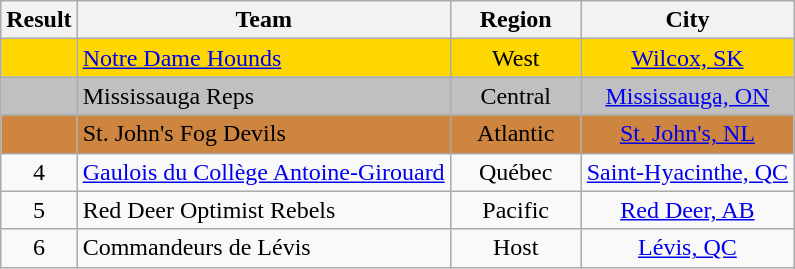<table class="wikitable" style="text-align: center;">
<tr>
<th width=20>Result</th>
<th>Team</th>
<th width=80>Region</th>
<th>City</th>
</tr>
<tr align="center" bgcolor=gold>
<td></td>
<td align="left"><a href='#'>Notre Dame Hounds</a></td>
<td>West</td>
<td><a href='#'>Wilcox, SK</a></td>
</tr>
<tr align="center" bgcolor=silver>
<td></td>
<td align="left">Mississauga Reps</td>
<td>Central</td>
<td><a href='#'>Mississauga, ON</a></td>
</tr>
<tr align="center" bgcolor=Peru>
<td></td>
<td align="left">St. John's Fog Devils</td>
<td>Atlantic</td>
<td><a href='#'>St. John's, NL</a></td>
</tr>
<tr>
<td>4</td>
<td align="left"><a href='#'>Gaulois du Collège Antoine-Girouard</a></td>
<td>Québec</td>
<td><a href='#'>Saint-Hyacinthe, QC</a></td>
</tr>
<tr>
<td>5</td>
<td align="left">Red Deer Optimist Rebels</td>
<td>Pacific</td>
<td><a href='#'>Red Deer, AB</a></td>
</tr>
<tr>
<td>6</td>
<td align="left">Commandeurs de Lévis</td>
<td>Host</td>
<td><a href='#'>Lévis, QC</a></td>
</tr>
</table>
